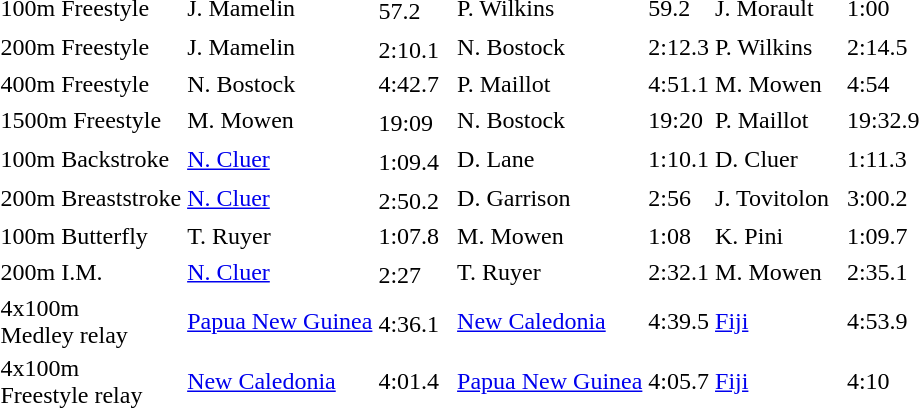<table>
<tr>
<td>100m Freestyle</td>
<td> J. Mamelin   </td>
<td>57.2  <sup></sup></td>
<td> P. Wilkins    </td>
<td>59.2</td>
<td> J. Morault   </td>
<td>1:00</td>
</tr>
<tr>
<td>200m Freestyle</td>
<td> J. Mamelin   </td>
<td>2:10.1  <sup></sup></td>
<td> N. Bostock   </td>
<td>2:12.3</td>
<td> P. Wilkins    </td>
<td>2:14.5</td>
</tr>
<tr>
<td>400m Freestyle</td>
<td>  N. Bostock   </td>
<td>4:42.7</td>
<td> P. Maillot   </td>
<td>4:51.1</td>
<td>  M. Mowen     </td>
<td>4:54</td>
</tr>
<tr>
<td>1500m Freestyle</td>
<td>  M. Mowen     </td>
<td>19:09  <sup></sup></td>
<td>  N. Bostock   </td>
<td>19:20</td>
<td> P. Maillot   </td>
<td>19:32.9</td>
</tr>
<tr>
<td>100m Backstroke</td>
<td>    <a href='#'>N. Cluer</a>  </td>
<td>1:09.4  <sup></sup></td>
<td> D. Lane   </td>
<td>1:10.1</td>
<td>    D. Cluer  </td>
<td>1:11.3</td>
</tr>
<tr>
<td>200m Breaststroke</td>
<td> <a href='#'>N. Cluer</a>       </td>
<td>2:50.2  <sup></sup></td>
<td>       D. Garrison    </td>
<td>2:56</td>
<td> J. Tovitolon   </td>
<td>3:00.2</td>
</tr>
<tr>
<td>100m Butterfly</td>
<td>  T. Ruyer   </td>
<td>1:07.8</td>
<td>  M. Mowen   </td>
<td>1:08</td>
<td>  K. Pini    </td>
<td>1:09.7</td>
</tr>
<tr>
<td>200m I.M.</td>
<td> <a href='#'>N. Cluer</a>    </td>
<td>2:27  <sup></sup></td>
<td> T. Ruyer    </td>
<td>2:32.1</td>
<td> M. Mowen    </td>
<td>2:35.1</td>
</tr>
<tr>
<td>4x100m <br>Medley relay</td>
<td> <a href='#'>Papua New Guinea</a></td>
<td>4:36.1  <sup></sup></td>
<td>    <a href='#'>New Caledonia</a></td>
<td>4:39.5</td>
<td>         <a href='#'>Fiji</a></td>
<td>4:53.9</td>
</tr>
<tr>
<td>4x100m <br>Freestyle relay</td>
<td>    <a href='#'>New Caledonia</a></td>
<td>4:01.4</td>
<td> <a href='#'>Papua New Guinea</a></td>
<td>4:05.7</td>
<td>         <a href='#'>Fiji</a></td>
<td>4:10</td>
</tr>
</table>
